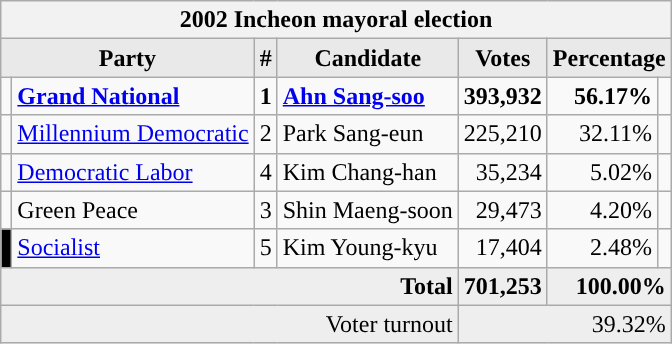<table class="wikitable">
<tr>
<th colspan="7">2002 Incheon mayoral election</th>
</tr>
<tr>
<th style="background-color:#E9E9E9" colspan=2>Party</th>
<th style="background-color:#E9E9E9">#</th>
<th style="background-color:#E9E9E9">Candidate</th>
<th style="background-color:#E9E9E9">Votes</th>
<th style="background-color:#E9E9E9" colspan=2>Percentage</th>
</tr>
<tr style="font-weight:bold">
<td></td>
<td align=left><a href='#'>Grand National</a></td>
<td align=center>1</td>
<td align=left><a href='#'>Ahn Sang-soo</a></td>
<td align=right>393,932</td>
<td align=right>56.17%</td>
<td align=right></td>
</tr>
<tr>
<td></td>
<td align=left><a href='#'>Millennium Democratic</a></td>
<td align=center>2</td>
<td align=left>Park Sang-eun</td>
<td align=right>225,210</td>
<td align=right>32.11%</td>
<td align=right></td>
</tr>
<tr>
<td></td>
<td align=left><a href='#'>Democratic Labor</a></td>
<td align=center>4</td>
<td align=left>Kim Chang-han</td>
<td align=right>35,234</td>
<td align=right>5.02%</td>
<td align=right></td>
</tr>
<tr>
<td></td>
<td align=left>Green Peace</td>
<td align=center>3</td>
<td align=left>Shin Maeng-soon</td>
<td align=right>29,473</td>
<td align=right>4.20%</td>
<td align=right></td>
</tr>
<tr>
<td bgcolor="black"></td>
<td align=left><a href='#'>Socialist</a></td>
<td align=center>5</td>
<td align=left>Kim Young-kyu</td>
<td align=right>17,404</td>
<td align=right>2.48%</td>
<td align=right></td>
</tr>
<tr bgcolor="#EEEEEE" style="font-weight:bold">
<td colspan="4" align=right>Total</td>
<td align=right>701,253</td>
<td align=right colspan=2>100.00%</td>
</tr>
<tr bgcolor="#EEEEEE">
<td colspan="4" align="right">Voter turnout</td>
<td colspan="3" align="right">39.32%</td>
</tr>
</table>
